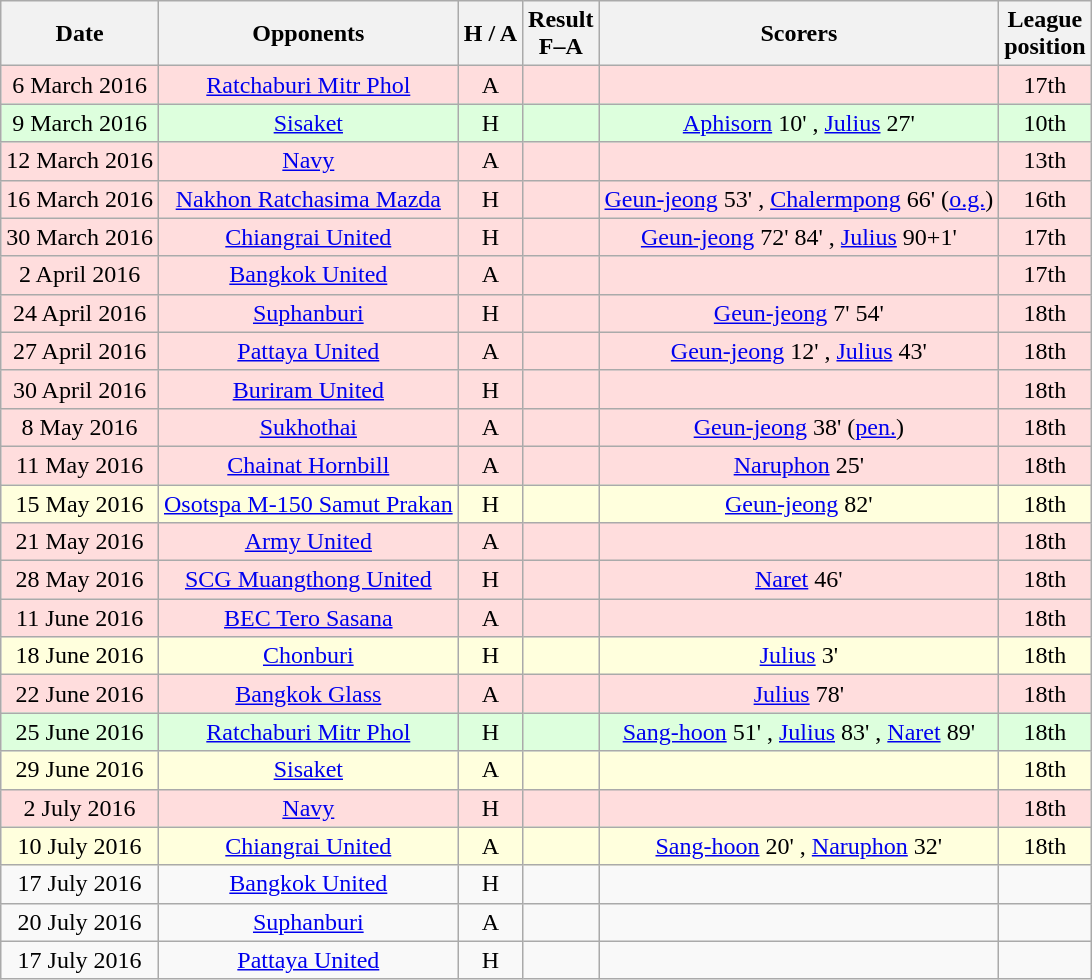<table class="wikitable" style="text-align:center">
<tr>
<th>Date</th>
<th>Opponents</th>
<th>H / A</th>
<th>Result<br>F–A</th>
<th>Scorers</th>
<th>League<br>position</th>
</tr>
<tr bgcolor="#ffdddd">
<td>6 March 2016</td>
<td><a href='#'>Ratchaburi Mitr Phol</a></td>
<td>A</td>
<td> </td>
<td></td>
<td>17th</td>
</tr>
<tr bgcolor="#ddffdd">
<td>9 March 2016</td>
<td><a href='#'>Sisaket</a></td>
<td>H</td>
<td> </td>
<td><a href='#'>Aphisorn</a> 10' , <a href='#'>Julius</a> 27'</td>
<td>10th</td>
</tr>
<tr bgcolor="#ffdddd">
<td>12 March 2016</td>
<td><a href='#'>Navy</a></td>
<td>A</td>
<td> </td>
<td></td>
<td>13th</td>
</tr>
<tr bgcolor="#ffdddd">
<td>16 March 2016</td>
<td><a href='#'>Nakhon Ratchasima Mazda</a></td>
<td>H</td>
<td></td>
<td><a href='#'>Geun-jeong</a> 53' , <a href='#'>Chalermpong</a> 66' (<a href='#'>o.g.</a>)</td>
<td>16th</td>
</tr>
<tr bgcolor="#ffdddd">
<td>30 March 2016</td>
<td><a href='#'>Chiangrai United</a></td>
<td>H</td>
<td> </td>
<td><a href='#'>Geun-jeong</a> 72' 84' , <a href='#'>Julius</a> 90+1'</td>
<td>17th</td>
</tr>
<tr bgcolor="#ffdddd">
<td>2 April 2016</td>
<td><a href='#'>Bangkok United</a></td>
<td>A</td>
<td> </td>
<td></td>
<td>17th</td>
</tr>
<tr bgcolor="#ffdddd">
<td>24 April 2016</td>
<td><a href='#'>Suphanburi</a></td>
<td>H</td>
<td> </td>
<td><a href='#'>Geun-jeong</a> 7' 54'</td>
<td>18th</td>
</tr>
<tr bgcolor="#ffdddd">
<td>27 April 2016</td>
<td><a href='#'>Pattaya United</a></td>
<td>A</td>
<td> </td>
<td><a href='#'>Geun-jeong</a> 12' , <a href='#'>Julius</a> 43'</td>
<td>18th</td>
</tr>
<tr bgcolor="#ffdddd">
<td>30 April 2016</td>
<td><a href='#'>Buriram United</a></td>
<td>H</td>
<td> </td>
<td></td>
<td>18th</td>
</tr>
<tr bgcolor="#ffdddd">
<td>8 May 2016</td>
<td><a href='#'>Sukhothai</a></td>
<td>A</td>
<td> </td>
<td><a href='#'>Geun-jeong</a> 38'  (<a href='#'>pen.</a>)</td>
<td>18th</td>
</tr>
<tr bgcolor="#ffdddd">
<td>11 May 2016</td>
<td><a href='#'>Chainat Hornbill</a></td>
<td>A</td>
<td> </td>
<td><a href='#'>Naruphon</a> 25'</td>
<td>18th</td>
</tr>
<tr bgcolor="#ffffdd">
<td>15 May 2016</td>
<td><a href='#'>Osotspa M-150 Samut Prakan</a></td>
<td>H</td>
<td> </td>
<td><a href='#'>Geun-jeong</a> 82'</td>
<td>18th</td>
</tr>
<tr bgcolor="#ffdddd">
<td>21 May 2016</td>
<td><a href='#'>Army United</a></td>
<td>A</td>
<td> </td>
<td></td>
<td>18th</td>
</tr>
<tr bgcolor="#ffdddd">
<td>28 May 2016</td>
<td><a href='#'>SCG Muangthong United</a></td>
<td>H</td>
<td> </td>
<td><a href='#'>Naret</a>  46'</td>
<td>18th</td>
</tr>
<tr bgcolor="#ffdddd">
<td>11 June 2016</td>
<td><a href='#'>BEC Tero Sasana</a></td>
<td>A</td>
<td></td>
<td></td>
<td>18th</td>
</tr>
<tr bgcolor="#ffffdd">
<td>18 June 2016</td>
<td><a href='#'>Chonburi</a></td>
<td>H</td>
<td> </td>
<td><a href='#'>Julius</a>  3'</td>
<td>18th</td>
</tr>
<tr bgcolor="#ffdddd">
<td>22 June 2016</td>
<td><a href='#'>Bangkok Glass</a></td>
<td>A</td>
<td> </td>
<td><a href='#'>Julius</a>  78'</td>
<td>18th</td>
</tr>
<tr bgcolor="#ddffdd">
<td>25 June 2016</td>
<td><a href='#'>Ratchaburi Mitr Phol</a></td>
<td>H</td>
<td> </td>
<td><a href='#'>Sang-hoon</a>  51' , <a href='#'>Julius</a>  83' , <a href='#'>Naret</a> 89'</td>
<td>18th</td>
</tr>
<tr bgcolor="#ffffdd">
<td>29 June 2016</td>
<td><a href='#'>Sisaket</a></td>
<td>A</td>
<td> </td>
<td></td>
<td>18th</td>
</tr>
<tr bgcolor="#ffdddd">
<td>2 July 2016</td>
<td><a href='#'>Navy</a></td>
<td>H</td>
<td> </td>
<td></td>
<td>18th</td>
</tr>
<tr bgcolor="#ffffdd">
<td>10 July 2016</td>
<td><a href='#'>Chiangrai United</a></td>
<td>A</td>
<td> </td>
<td><a href='#'>Sang-hoon</a>  20' , <a href='#'>Naruphon</a> 32'</td>
<td>18th</td>
</tr>
<tr bgcolor=>
<td>17 July 2016</td>
<td><a href='#'>Bangkok United</a></td>
<td>H</td>
<td></td>
<td></td>
<td></td>
</tr>
<tr bgcolor=>
<td>20 July 2016</td>
<td><a href='#'>Suphanburi</a></td>
<td>A</td>
<td></td>
<td></td>
<td></td>
</tr>
<tr bgcolor=>
<td>17 July 2016</td>
<td><a href='#'>Pattaya United</a></td>
<td>H</td>
<td></td>
<td></td>
<td></td>
</tr>
</table>
